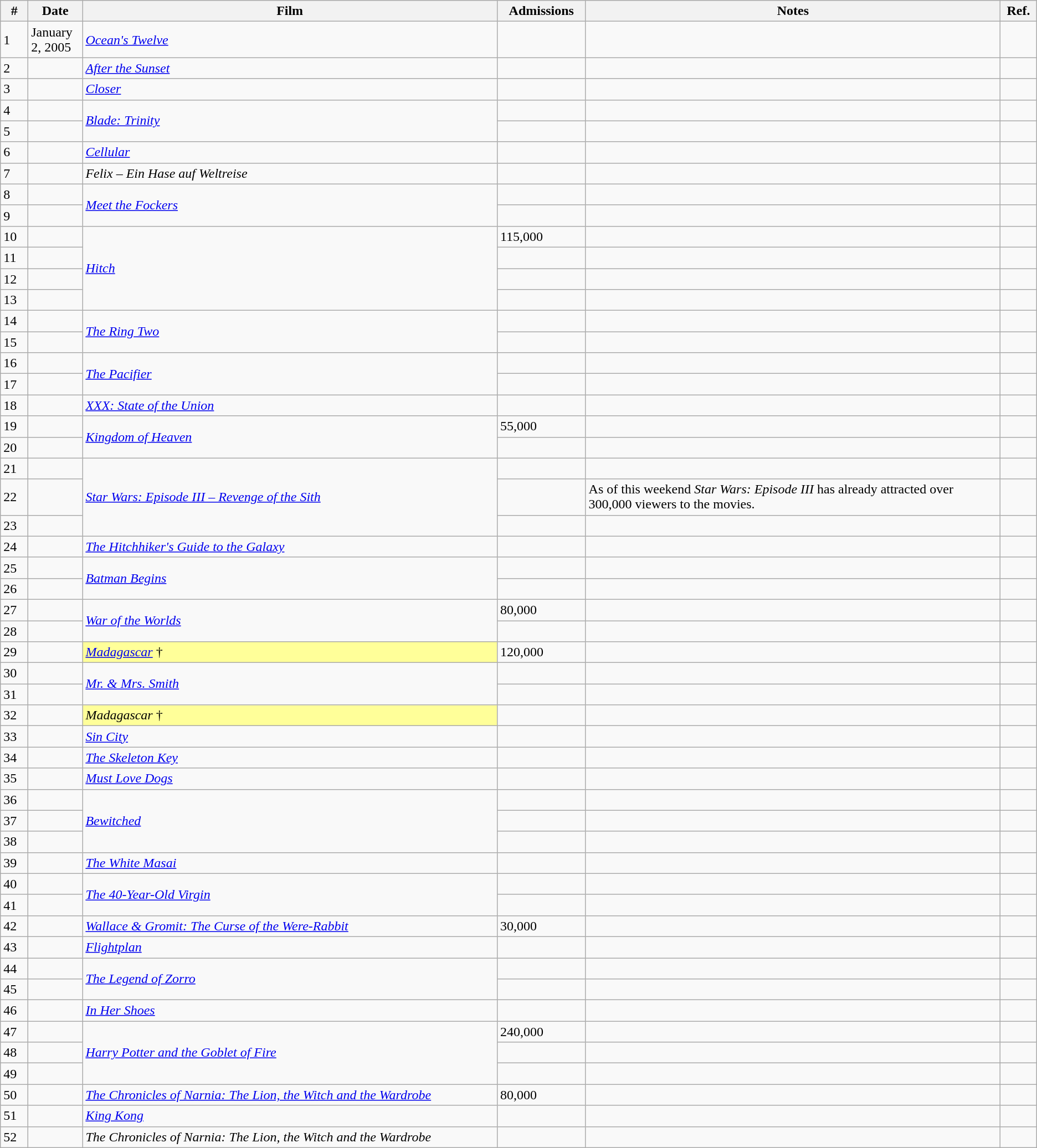<table class="wikitable sortable">
<tr>
<th width="2%">#</th>
<th width="2%">Date</th>
<th width="30%">Film</th>
<th width="5%">Admissions</th>
<th width="30%">Notes</th>
<th width="2%">Ref.</th>
</tr>
<tr>
<td>1</td>
<td>January 2, 2005</td>
<td rowspan="1"><em><a href='#'>Ocean's Twelve</a></em></td>
<td></td>
<td></td>
<td></td>
</tr>
<tr>
<td>2</td>
<td></td>
<td rowspan="1"><em><a href='#'>After the Sunset</a></em></td>
<td></td>
<td></td>
<td></td>
</tr>
<tr>
<td>3</td>
<td></td>
<td rowspan="1"><em><a href='#'>Closer</a></em></td>
<td></td>
<td></td>
<td></td>
</tr>
<tr>
<td>4</td>
<td></td>
<td rowspan="2"><em><a href='#'>Blade: Trinity</a></em></td>
<td></td>
<td></td>
<td></td>
</tr>
<tr>
<td>5</td>
<td></td>
<td></td>
<td></td>
<td></td>
</tr>
<tr>
<td>6</td>
<td></td>
<td rowspan="1"><em><a href='#'>Cellular</a></em></td>
<td></td>
<td></td>
<td></td>
</tr>
<tr>
<td>7</td>
<td></td>
<td rowspan="1"><em>Felix – Ein Hase auf Weltreise</em></td>
<td></td>
<td></td>
<td></td>
</tr>
<tr>
<td>8</td>
<td></td>
<td rowspan="2"><em><a href='#'>Meet the Fockers</a></em></td>
<td></td>
<td></td>
<td></td>
</tr>
<tr>
<td>9</td>
<td></td>
<td></td>
<td></td>
<td></td>
</tr>
<tr>
<td>10</td>
<td></td>
<td rowspan="4"><em><a href='#'>Hitch</a></em></td>
<td>115,000</td>
<td></td>
<td></td>
</tr>
<tr>
<td>11</td>
<td></td>
<td></td>
<td></td>
<td></td>
</tr>
<tr>
<td>12</td>
<td></td>
<td></td>
<td></td>
<td></td>
</tr>
<tr>
<td>13</td>
<td></td>
<td></td>
<td></td>
<td></td>
</tr>
<tr>
<td>14</td>
<td></td>
<td rowspan="2"><em><a href='#'>The Ring Two</a></em></td>
<td></td>
<td></td>
<td></td>
</tr>
<tr>
<td>15</td>
<td></td>
<td></td>
<td></td>
<td></td>
</tr>
<tr>
<td>16</td>
<td></td>
<td rowspan="2"><em><a href='#'>The Pacifier</a></em></td>
<td></td>
<td></td>
<td></td>
</tr>
<tr>
<td>17</td>
<td></td>
<td></td>
<td></td>
<td></td>
</tr>
<tr>
<td>18</td>
<td></td>
<td rowspan="1"><em><a href='#'>XXX: State of the Union</a></em></td>
<td></td>
<td></td>
<td></td>
</tr>
<tr>
<td>19</td>
<td></td>
<td rowspan="2"><em><a href='#'>Kingdom of Heaven</a></em></td>
<td>55,000</td>
<td></td>
<td></td>
</tr>
<tr>
<td>20</td>
<td></td>
<td></td>
<td></td>
<td></td>
</tr>
<tr>
<td>21</td>
<td></td>
<td rowspan="3"><em><a href='#'>Star Wars: Episode III – Revenge of the Sith</a></em></td>
<td></td>
<td></td>
<td></td>
</tr>
<tr>
<td>22</td>
<td></td>
<td></td>
<td>As of this weekend <em>Star Wars: Episode III</em> has already attracted over 300,000 viewers to the movies.</td>
<td></td>
</tr>
<tr>
<td>23</td>
<td></td>
<td></td>
<td></td>
<td></td>
</tr>
<tr>
<td>24</td>
<td></td>
<td rowspan="1"><em><a href='#'>The Hitchhiker's Guide to the Galaxy</a></em></td>
<td></td>
<td></td>
<td></td>
</tr>
<tr>
<td>25</td>
<td></td>
<td rowspan="2"><em><a href='#'>Batman Begins</a></em></td>
<td></td>
<td></td>
<td></td>
</tr>
<tr>
<td>26</td>
<td></td>
<td></td>
<td></td>
<td></td>
</tr>
<tr>
<td>27</td>
<td></td>
<td rowspan="2"><em><a href='#'>War of the Worlds</a></em></td>
<td>80,000</td>
<td></td>
<td></td>
</tr>
<tr>
<td>28</td>
<td></td>
<td></td>
<td></td>
<td></td>
</tr>
<tr>
<td>29</td>
<td></td>
<td style="background-color:#FFFF99"><em><a href='#'>Madagascar</a></em> †</td>
<td>120,000</td>
<td></td>
<td></td>
</tr>
<tr>
<td>30</td>
<td></td>
<td rowspan="2"><em><a href='#'>Mr. & Mrs. Smith</a></em></td>
<td></td>
<td></td>
<td></td>
</tr>
<tr>
<td>31</td>
<td></td>
<td></td>
<td></td>
<td></td>
</tr>
<tr>
<td>32</td>
<td></td>
<td style="background-color:#FFFF99"><em>Madagascar</em> †</td>
<td></td>
<td></td>
<td></td>
</tr>
<tr>
<td>33</td>
<td></td>
<td rowspan="1"><em><a href='#'>Sin City</a></em></td>
<td></td>
<td></td>
<td></td>
</tr>
<tr>
<td>34</td>
<td></td>
<td rowspan="1"><em><a href='#'>The Skeleton Key</a></em></td>
<td></td>
<td></td>
<td></td>
</tr>
<tr>
<td>35</td>
<td></td>
<td rowspan="1"><em><a href='#'>Must Love Dogs</a></em></td>
<td></td>
<td></td>
<td></td>
</tr>
<tr>
<td>36</td>
<td></td>
<td rowspan="3"><em><a href='#'>Bewitched</a></em></td>
<td></td>
<td></td>
<td></td>
</tr>
<tr>
<td>37</td>
<td></td>
<td></td>
<td></td>
<td></td>
</tr>
<tr>
<td>38</td>
<td></td>
<td></td>
<td></td>
<td></td>
</tr>
<tr>
<td>39</td>
<td></td>
<td rowspan="1"><em><a href='#'>The White Masai</a></em></td>
<td></td>
<td></td>
<td></td>
</tr>
<tr>
<td>40</td>
<td></td>
<td rowspan="2"><em><a href='#'>The 40-Year-Old Virgin</a></em></td>
<td></td>
<td></td>
<td></td>
</tr>
<tr>
<td>41</td>
<td></td>
<td></td>
<td></td>
<td></td>
</tr>
<tr>
<td>42</td>
<td></td>
<td rowspan="1"><em><a href='#'>Wallace & Gromit: The Curse of the Were-Rabbit</a></em></td>
<td>30,000</td>
<td></td>
<td></td>
</tr>
<tr>
<td>43</td>
<td></td>
<td rowspan="1"><em><a href='#'>Flightplan</a></em></td>
<td></td>
<td></td>
<td></td>
</tr>
<tr>
<td>44</td>
<td></td>
<td rowspan="2"><em><a href='#'>The Legend of Zorro</a></em></td>
<td></td>
<td></td>
<td></td>
</tr>
<tr>
<td>45</td>
<td></td>
<td></td>
<td></td>
<td></td>
</tr>
<tr>
<td>46</td>
<td></td>
<td rowspan="1"><em><a href='#'>In Her Shoes</a></em></td>
<td></td>
<td></td>
<td></td>
</tr>
<tr>
<td>47</td>
<td></td>
<td rowspan="3"><em><a href='#'>Harry Potter and the Goblet of Fire</a></em></td>
<td>240,000</td>
<td></td>
<td></td>
</tr>
<tr>
<td>48</td>
<td></td>
<td></td>
<td></td>
<td></td>
</tr>
<tr>
<td>49</td>
<td></td>
<td></td>
<td></td>
<td></td>
</tr>
<tr>
<td>50</td>
<td></td>
<td rowspan="1"><em><a href='#'>The Chronicles of Narnia: The Lion, the Witch and the Wardrobe</a></em></td>
<td>80,000</td>
<td></td>
<td></td>
</tr>
<tr>
<td>51</td>
<td></td>
<td rowspan="1"><em><a href='#'>King Kong</a></em></td>
<td></td>
<td></td>
<td></td>
</tr>
<tr>
<td>52</td>
<td></td>
<td rowspan="1"><em>The Chronicles of Narnia: The Lion, the Witch and the Wardrobe</em></td>
<td></td>
<td></td>
<td></td>
</tr>
</table>
